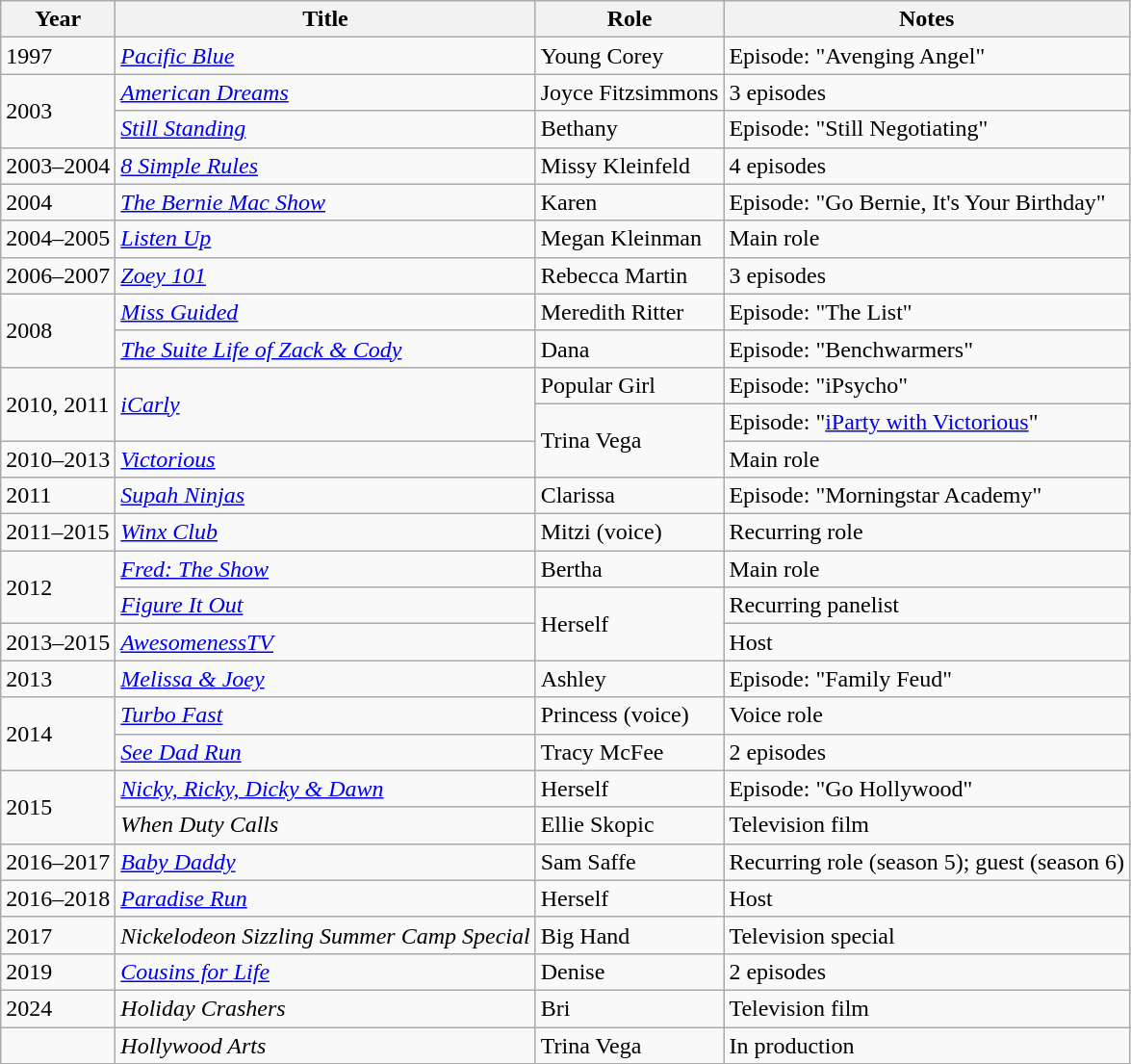<table class="wikitable sortable plainrowheaders">
<tr>
<th scope="col">Year</th>
<th scope="col">Title</th>
<th scope="col">Role</th>
<th scope="col" class="unsortable">Notes</th>
</tr>
<tr>
<td>1997</td>
<td><em><a href='#'>Pacific Blue</a></em></td>
<td>Young Corey</td>
<td>Episode: "Avenging Angel"</td>
</tr>
<tr>
<td rowspan="2">2003</td>
<td><em><a href='#'>American Dreams</a></em></td>
<td>Joyce Fitzsimmons</td>
<td>3 episodes</td>
</tr>
<tr>
<td><em><a href='#'>Still Standing</a></em></td>
<td>Bethany</td>
<td>Episode: "Still Negotiating"</td>
</tr>
<tr>
<td>2003–2004</td>
<td><em><a href='#'>8 Simple Rules</a></em></td>
<td>Missy Kleinfeld</td>
<td>4 episodes</td>
</tr>
<tr>
<td>2004</td>
<td><em><a href='#'>The Bernie Mac Show</a></em></td>
<td>Karen</td>
<td>Episode: "Go Bernie, It's Your Birthday"</td>
</tr>
<tr>
<td>2004–2005</td>
<td><em><a href='#'>Listen Up</a></em></td>
<td>Megan Kleinman</td>
<td>Main role</td>
</tr>
<tr>
<td>2006–2007</td>
<td><em><a href='#'>Zoey 101</a></em></td>
<td>Rebecca Martin</td>
<td>3 episodes</td>
</tr>
<tr>
<td rowspan="2">2008</td>
<td><em><a href='#'>Miss Guided</a></em></td>
<td>Meredith Ritter</td>
<td>Episode: "The List"</td>
</tr>
<tr>
<td><em><a href='#'>The Suite Life of Zack & Cody</a></em></td>
<td>Dana</td>
<td>Episode: "Benchwarmers"</td>
</tr>
<tr>
<td rowspan="2">2010, 2011</td>
<td rowspan="2"><em><a href='#'>iCarly</a></em></td>
<td>Popular Girl</td>
<td>Episode: "iPsycho"</td>
</tr>
<tr>
<td rowspan="2">Trina Vega</td>
<td>Episode: "<a href='#'>iParty with Victorious</a>"</td>
</tr>
<tr>
<td>2010–2013</td>
<td><em><a href='#'>Victorious</a></em></td>
<td>Main role</td>
</tr>
<tr>
<td>2011</td>
<td><em><a href='#'>Supah Ninjas</a></em></td>
<td>Clarissa</td>
<td>Episode: "Morningstar Academy"</td>
</tr>
<tr>
<td>2011–2015</td>
<td><em><a href='#'>Winx Club</a></em></td>
<td>Mitzi (voice)</td>
<td>Recurring role</td>
</tr>
<tr>
<td rowspan="2">2012</td>
<td><em><a href='#'>Fred: The Show</a></em></td>
<td>Bertha</td>
<td>Main role</td>
</tr>
<tr>
<td><em><a href='#'>Figure It Out</a></em></td>
<td rowspan="2">Herself</td>
<td>Recurring panelist</td>
</tr>
<tr>
<td>2013–2015</td>
<td><em><a href='#'>AwesomenessTV</a></em></td>
<td>Host</td>
</tr>
<tr>
<td>2013</td>
<td><em><a href='#'>Melissa & Joey</a></em></td>
<td>Ashley</td>
<td>Episode: "Family Feud"</td>
</tr>
<tr>
<td rowspan="2">2014</td>
<td><em><a href='#'>Turbo Fast</a></em></td>
<td>Princess (voice)</td>
<td>Voice role</td>
</tr>
<tr>
<td><em><a href='#'>See Dad Run</a></em></td>
<td>Tracy McFee</td>
<td>2 episodes</td>
</tr>
<tr>
<td rowspan="2">2015</td>
<td><em><a href='#'>Nicky, Ricky, Dicky & Dawn</a></em></td>
<td>Herself</td>
<td>Episode: "Go Hollywood"</td>
</tr>
<tr>
<td><em>When Duty Calls</em></td>
<td>Ellie Skopic</td>
<td>Television film</td>
</tr>
<tr>
<td>2016–2017</td>
<td><em><a href='#'>Baby Daddy</a></em></td>
<td>Sam Saffe</td>
<td>Recurring role (season 5); guest (season 6)</td>
</tr>
<tr>
<td>2016–2018</td>
<td><em><a href='#'>Paradise Run</a></em></td>
<td>Herself</td>
<td>Host</td>
</tr>
<tr>
<td>2017</td>
<td><em>Nickelodeon Sizzling Summer Camp Special</em></td>
<td>Big Hand</td>
<td>Television special</td>
</tr>
<tr>
<td>2019</td>
<td><em><a href='#'>Cousins for Life</a></em></td>
<td>Denise</td>
<td>2 episodes</td>
</tr>
<tr>
<td>2024</td>
<td><em>Holiday Crashers</em></td>
<td>Bri</td>
<td>Television film</td>
</tr>
<tr>
<td></td>
<td><em>Hollywood Arts</em></td>
<td>Trina Vega</td>
<td>In production</td>
</tr>
</table>
